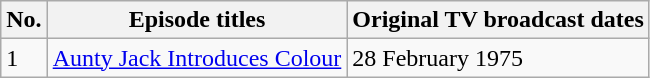<table class="wikitable">
<tr>
<th>No.</th>
<th>Episode titles</th>
<th>Original TV broadcast dates</th>
</tr>
<tr>
<td>1</td>
<td><a href='#'>Aunty Jack Introduces Colour</a></td>
<td>28 February 1975</td>
</tr>
</table>
